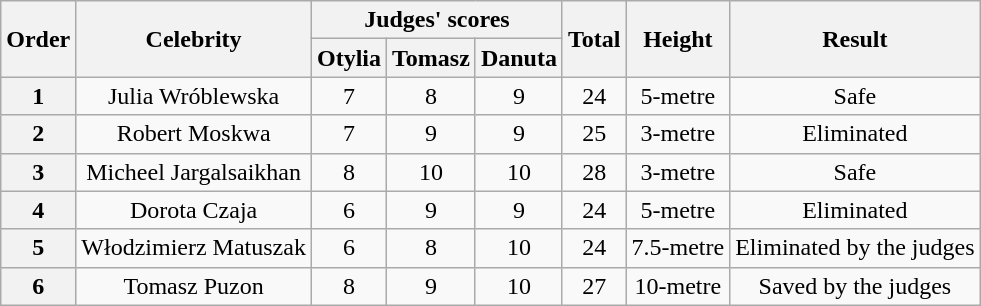<table class="wikitable" style="margin= auto; text-align: center;">
<tr>
<th scope=row rowspan=2>Order</th>
<th rowspan=2>Celebrity</th>
<th colspan=3>Judges' scores</th>
<th rowspan=2>Total</th>
<th rowspan=2>Height</th>
<th rowspan=2>Result</th>
</tr>
<tr>
<th>Otylia</th>
<th>Tomasz</th>
<th>Danuta</th>
</tr>
<tr>
<th scope=row>1</th>
<td>Julia Wróblewska</td>
<td>7</td>
<td>8</td>
<td>9</td>
<td>24</td>
<td>5-metre</td>
<td>Safe</td>
</tr>
<tr>
<th scope=row>2</th>
<td>Robert Moskwa</td>
<td>7</td>
<td>9</td>
<td>9</td>
<td>25</td>
<td>3-metre</td>
<td>Eliminated</td>
</tr>
<tr>
<th scope=row>3</th>
<td>Micheel Jargalsaikhan</td>
<td>8</td>
<td>10</td>
<td>10</td>
<td>28</td>
<td>3-metre</td>
<td>Safe</td>
</tr>
<tr>
<th scope=row>4</th>
<td>Dorota Czaja</td>
<td>6</td>
<td>9</td>
<td>9</td>
<td>24</td>
<td>5-metre</td>
<td>Eliminated</td>
</tr>
<tr>
<th scope=row>5</th>
<td>Włodzimierz Matuszak</td>
<td>6</td>
<td>8</td>
<td>10</td>
<td>24</td>
<td>7.5-metre</td>
<td>Eliminated by the judges</td>
</tr>
<tr>
<th scope=row>6</th>
<td>Tomasz Puzon</td>
<td>8</td>
<td>9</td>
<td>10</td>
<td>27</td>
<td>10-metre</td>
<td>Saved by the judges</td>
</tr>
</table>
